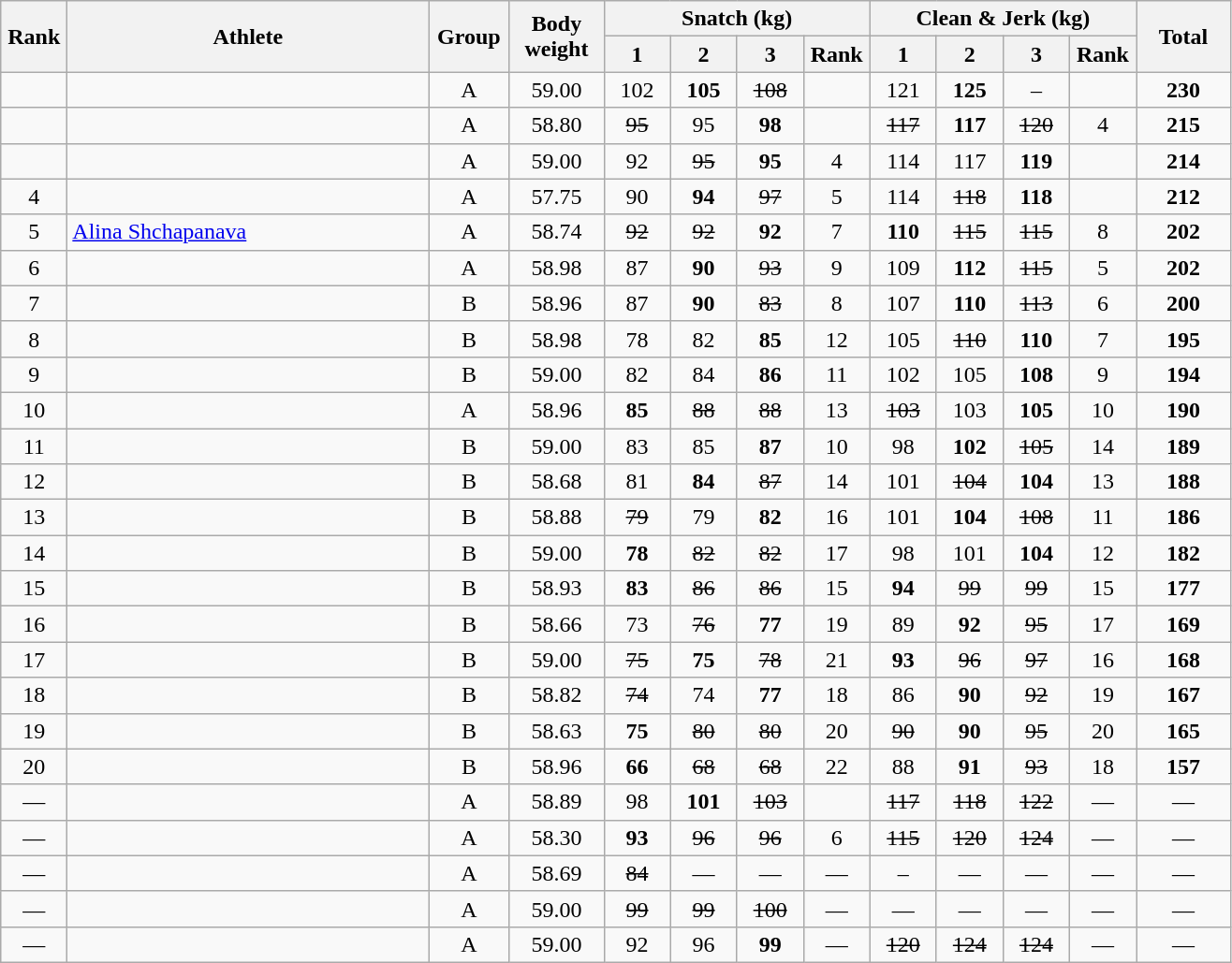<table class = "wikitable" style="text-align:center;">
<tr>
<th rowspan=2 width=40>Rank</th>
<th rowspan=2 width=250>Athlete</th>
<th rowspan=2 width=50>Group</th>
<th rowspan=2 width=60>Body weight</th>
<th colspan=4>Snatch (kg)</th>
<th colspan=4>Clean & Jerk (kg)</th>
<th rowspan=2 width=60>Total</th>
</tr>
<tr>
<th width=40>1</th>
<th width=40>2</th>
<th width=40>3</th>
<th width=40>Rank</th>
<th width=40>1</th>
<th width=40>2</th>
<th width=40>3</th>
<th width=40>Rank</th>
</tr>
<tr>
<td></td>
<td align=left></td>
<td>A</td>
<td>59.00</td>
<td>102</td>
<td><strong>105</strong></td>
<td><s>108</s></td>
<td></td>
<td>121</td>
<td><strong>125</strong></td>
<td>–</td>
<td></td>
<td><strong>230</strong></td>
</tr>
<tr>
<td></td>
<td align=left></td>
<td>A</td>
<td>58.80</td>
<td><s>95</s></td>
<td>95</td>
<td><strong>98</strong></td>
<td></td>
<td><s>117</s></td>
<td><strong>117</strong></td>
<td><s>120</s></td>
<td>4</td>
<td><strong>215</strong></td>
</tr>
<tr>
<td></td>
<td align=left></td>
<td>A</td>
<td>59.00</td>
<td>92</td>
<td><s>95</s></td>
<td><strong>95</strong></td>
<td>4</td>
<td>114</td>
<td>117</td>
<td><strong>119</strong></td>
<td></td>
<td><strong>214</strong></td>
</tr>
<tr>
<td>4</td>
<td align=left></td>
<td>A</td>
<td>57.75</td>
<td>90</td>
<td><strong>94</strong></td>
<td><s>97</s></td>
<td>5</td>
<td>114</td>
<td><s>118</s></td>
<td><strong>118</strong></td>
<td></td>
<td><strong>212</strong></td>
</tr>
<tr>
<td>5</td>
<td align=left> <a href='#'>Alina Shchapanava</a> </td>
<td>A</td>
<td>58.74</td>
<td><s>92</s></td>
<td><s>92</s></td>
<td><strong>92</strong></td>
<td>7</td>
<td><strong>110</strong></td>
<td><s>115</s></td>
<td><s>115</s></td>
<td>8</td>
<td><strong>202</strong></td>
</tr>
<tr>
<td>6</td>
<td align=left></td>
<td>A</td>
<td>58.98</td>
<td>87</td>
<td><strong>90</strong></td>
<td><s>93</s></td>
<td>9</td>
<td>109</td>
<td><strong>112</strong></td>
<td><s>115</s></td>
<td>5</td>
<td><strong>202</strong></td>
</tr>
<tr>
<td>7</td>
<td align=left></td>
<td>B</td>
<td>58.96</td>
<td>87</td>
<td><strong>90</strong></td>
<td><s>83</s></td>
<td>8</td>
<td>107</td>
<td><strong>110</strong></td>
<td><s>113</s></td>
<td>6</td>
<td><strong>200</strong></td>
</tr>
<tr>
<td>8</td>
<td align=left></td>
<td>B</td>
<td>58.98</td>
<td>78</td>
<td>82</td>
<td><strong>85</strong></td>
<td>12</td>
<td>105</td>
<td><s>110</s></td>
<td><strong>110</strong></td>
<td>7</td>
<td><strong>195</strong></td>
</tr>
<tr>
<td>9</td>
<td align=left></td>
<td>B</td>
<td>59.00</td>
<td>82</td>
<td>84</td>
<td><strong>86</strong></td>
<td>11</td>
<td>102</td>
<td>105</td>
<td><strong>108</strong></td>
<td>9</td>
<td><strong>194</strong></td>
</tr>
<tr>
<td>10</td>
<td align=left></td>
<td>A</td>
<td>58.96</td>
<td><strong>85</strong></td>
<td><s>88</s></td>
<td><s>88</s></td>
<td>13</td>
<td><s>103</s></td>
<td>103</td>
<td><strong>105</strong></td>
<td>10</td>
<td><strong>190</strong></td>
</tr>
<tr>
<td>11</td>
<td align=left></td>
<td>B</td>
<td>59.00</td>
<td>83</td>
<td>85</td>
<td><strong>87</strong></td>
<td>10</td>
<td>98</td>
<td><strong>102</strong></td>
<td><s>105</s></td>
<td>14</td>
<td><strong>189</strong></td>
</tr>
<tr>
<td>12</td>
<td align=left></td>
<td>B</td>
<td>58.68</td>
<td>81</td>
<td><strong>84</strong></td>
<td><s>87</s></td>
<td>14</td>
<td>101</td>
<td><s>104</s></td>
<td><strong>104</strong></td>
<td>13</td>
<td><strong>188</strong></td>
</tr>
<tr>
<td>13</td>
<td align=left></td>
<td>B</td>
<td>58.88</td>
<td><s>79</s></td>
<td>79</td>
<td><strong>82</strong></td>
<td>16</td>
<td>101</td>
<td><strong>104</strong></td>
<td><s>108</s></td>
<td>11</td>
<td><strong>186</strong></td>
</tr>
<tr>
<td>14</td>
<td align=left></td>
<td>B</td>
<td>59.00</td>
<td><strong>78</strong></td>
<td><s>82</s></td>
<td><s>82</s></td>
<td>17</td>
<td>98</td>
<td>101</td>
<td><strong>104</strong></td>
<td>12</td>
<td><strong>182</strong></td>
</tr>
<tr>
<td>15</td>
<td align=left></td>
<td>B</td>
<td>58.93</td>
<td><strong>83</strong></td>
<td><s>86</s></td>
<td><s>86</s></td>
<td>15</td>
<td><strong>94</strong></td>
<td><s>99</s></td>
<td><s>99</s></td>
<td>15</td>
<td><strong>177</strong></td>
</tr>
<tr>
<td>16</td>
<td align=left></td>
<td>B</td>
<td>58.66</td>
<td>73</td>
<td><s>76</s></td>
<td><strong>77</strong></td>
<td>19</td>
<td>89</td>
<td><strong>92</strong></td>
<td><s>95</s></td>
<td>17</td>
<td><strong>169</strong></td>
</tr>
<tr>
<td>17</td>
<td align=left></td>
<td>B</td>
<td>59.00</td>
<td><s>75</s></td>
<td><strong>75</strong></td>
<td><s>78</s></td>
<td>21</td>
<td><strong>93</strong></td>
<td><s>96</s></td>
<td><s>97</s></td>
<td>16</td>
<td><strong>168</strong></td>
</tr>
<tr>
<td>18</td>
<td align=left></td>
<td>B</td>
<td>58.82</td>
<td><s>74</s></td>
<td>74</td>
<td><strong>77</strong></td>
<td>18</td>
<td>86</td>
<td><strong>90</strong></td>
<td><s>92</s></td>
<td>19</td>
<td><strong>167</strong></td>
</tr>
<tr>
<td>19</td>
<td align=left></td>
<td>B</td>
<td>58.63</td>
<td><strong>75</strong></td>
<td><s>80</s></td>
<td><s>80</s></td>
<td>20</td>
<td><s>90</s></td>
<td><strong>90</strong></td>
<td><s>95</s></td>
<td>20</td>
<td><strong>165</strong></td>
</tr>
<tr>
<td>20</td>
<td align=left></td>
<td>B</td>
<td>58.96</td>
<td><strong>66</strong></td>
<td><s>68</s></td>
<td><s>68</s></td>
<td>22</td>
<td>88</td>
<td><strong>91</strong></td>
<td><s>93</s></td>
<td>18</td>
<td><strong>157</strong></td>
</tr>
<tr>
<td>—</td>
<td align=left></td>
<td>A</td>
<td>58.89</td>
<td>98</td>
<td><strong>101</strong></td>
<td><s>103</s></td>
<td></td>
<td><s>117</s></td>
<td><s>118</s></td>
<td><s>122</s></td>
<td>—</td>
<td>—</td>
</tr>
<tr>
<td>—</td>
<td align=left></td>
<td>A</td>
<td>58.30</td>
<td><strong>93</strong></td>
<td><s>96</s></td>
<td><s>96</s></td>
<td>6</td>
<td><s>115</s></td>
<td><s>120</s></td>
<td><s>124</s></td>
<td>—</td>
<td>—</td>
</tr>
<tr>
<td>—</td>
<td align=left></td>
<td>A</td>
<td>58.69</td>
<td><s>84</s></td>
<td>—</td>
<td>—</td>
<td>—</td>
<td>–</td>
<td>—</td>
<td>—</td>
<td>—</td>
<td>—</td>
</tr>
<tr>
<td>—</td>
<td align=left></td>
<td>A</td>
<td>59.00</td>
<td><s>99</s></td>
<td><s>99</s></td>
<td><s>100</s></td>
<td>—</td>
<td>—</td>
<td>—</td>
<td>—</td>
<td>—</td>
<td>—</td>
</tr>
<tr>
<td>—</td>
<td align=left></td>
<td>A</td>
<td>59.00</td>
<td>92</td>
<td>96</td>
<td><strong>99</strong></td>
<td>—</td>
<td><s>120</s></td>
<td><s>124</s></td>
<td><s>124</s></td>
<td>—</td>
<td>—</td>
</tr>
</table>
